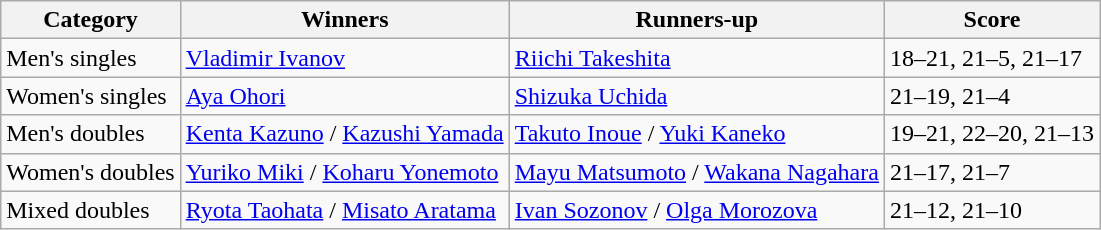<table class=wikitable style="white-space:nowrap;">
<tr>
<th>Category</th>
<th>Winners</th>
<th>Runners-up</th>
<th>Score</th>
</tr>
<tr>
<td>Men's singles</td>
<td> <a href='#'>Vladimir Ivanov</a></td>
<td> <a href='#'>Riichi Takeshita</a></td>
<td>18–21, 21–5, 21–17</td>
</tr>
<tr>
<td>Women's singles</td>
<td> <a href='#'>Aya Ohori</a></td>
<td> <a href='#'>Shizuka Uchida</a></td>
<td>21–19, 21–4</td>
</tr>
<tr>
<td>Men's doubles</td>
<td> <a href='#'>Kenta Kazuno</a> / <a href='#'>Kazushi Yamada</a></td>
<td> <a href='#'>Takuto Inoue</a> / <a href='#'>Yuki Kaneko</a></td>
<td>19–21, 22–20, 21–13</td>
</tr>
<tr>
<td>Women's doubles</td>
<td> <a href='#'>Yuriko Miki</a> / <a href='#'>Koharu Yonemoto</a></td>
<td> <a href='#'>Mayu Matsumoto</a> / <a href='#'>Wakana Nagahara</a></td>
<td>21–17, 21–7</td>
</tr>
<tr>
<td>Mixed doubles</td>
<td> <a href='#'>Ryota Taohata</a> / <a href='#'>Misato Aratama</a></td>
<td> <a href='#'>Ivan Sozonov</a> / <a href='#'>Olga Morozova</a></td>
<td>21–12, 21–10</td>
</tr>
</table>
